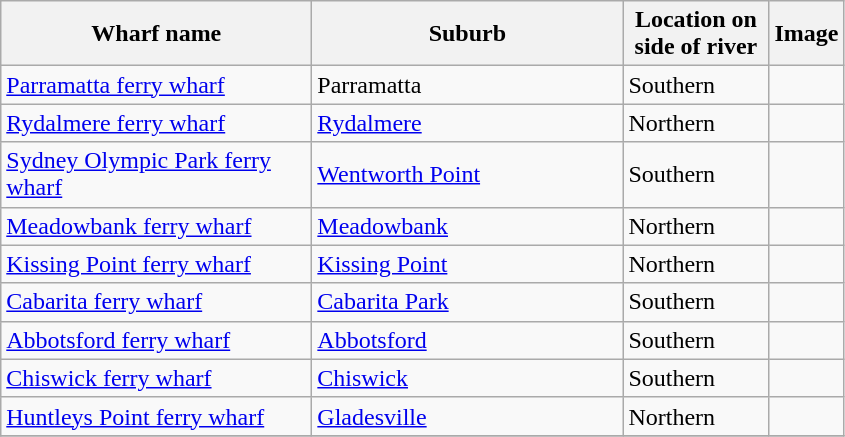<table class="wikitable">
<tr>
<th width="200pt">Wharf name</th>
<th width="200pt">Suburb</th>
<th width="90pt">Location on side of river</th>
<th>Image</th>
</tr>
<tr>
<td><a href='#'>Parramatta ferry wharf</a></td>
<td>Parramatta</td>
<td>Southern</td>
<td align="center"></td>
</tr>
<tr>
<td><a href='#'>Rydalmere ferry wharf</a></td>
<td><a href='#'>Rydalmere</a></td>
<td>Northern</td>
<td align="center"></td>
</tr>
<tr>
<td><a href='#'>Sydney Olympic Park ferry wharf</a></td>
<td><a href='#'>Wentworth Point</a></td>
<td>Southern</td>
<td align="center"></td>
</tr>
<tr>
<td><a href='#'>Meadowbank ferry wharf</a></td>
<td><a href='#'>Meadowbank</a></td>
<td>Northern</td>
<td align="center"></td>
</tr>
<tr>
<td><a href='#'>Kissing Point ferry wharf</a></td>
<td><a href='#'>Kissing Point</a></td>
<td>Northern</td>
<td align="center"></td>
</tr>
<tr>
<td><a href='#'>Cabarita ferry wharf</a></td>
<td><a href='#'>Cabarita Park</a></td>
<td>Southern</td>
<td align="center"></td>
</tr>
<tr>
<td><a href='#'>Abbotsford ferry wharf</a></td>
<td><a href='#'>Abbotsford</a></td>
<td>Southern</td>
<td align="center"></td>
</tr>
<tr>
<td><a href='#'>Chiswick ferry wharf</a></td>
<td><a href='#'>Chiswick</a></td>
<td>Southern</td>
<td align="center"></td>
</tr>
<tr>
<td><a href='#'>Huntleys Point ferry wharf</a></td>
<td><a href='#'>Gladesville</a></td>
<td>Northern</td>
<td align="center"></td>
</tr>
<tr>
</tr>
</table>
